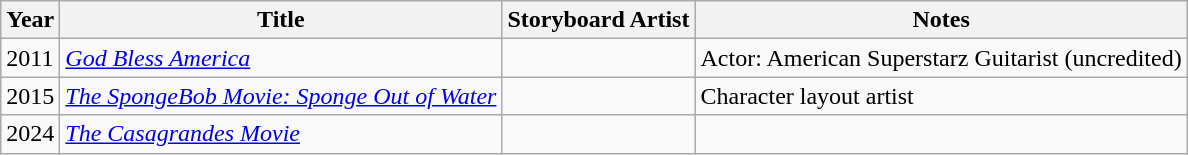<table class="wikitable sortable">
<tr>
<th>Year</th>
<th>Title</th>
<th>Storyboard Artist</th>
<th class="unsortable">Notes</th>
</tr>
<tr>
<td>2011</td>
<td><em><a href='#'>God Bless America</a></em></td>
<td></td>
<td>Actor: American Superstarz Guitarist (uncredited)</td>
</tr>
<tr>
<td>2015</td>
<td><em><a href='#'>The SpongeBob Movie: Sponge Out of Water</a></em></td>
<td></td>
<td>Character layout artist</td>
</tr>
<tr>
<td>2024</td>
<td><em><a href='#'>The Casagrandes Movie</a></em></td>
<td></td>
<td></td>
</tr>
</table>
